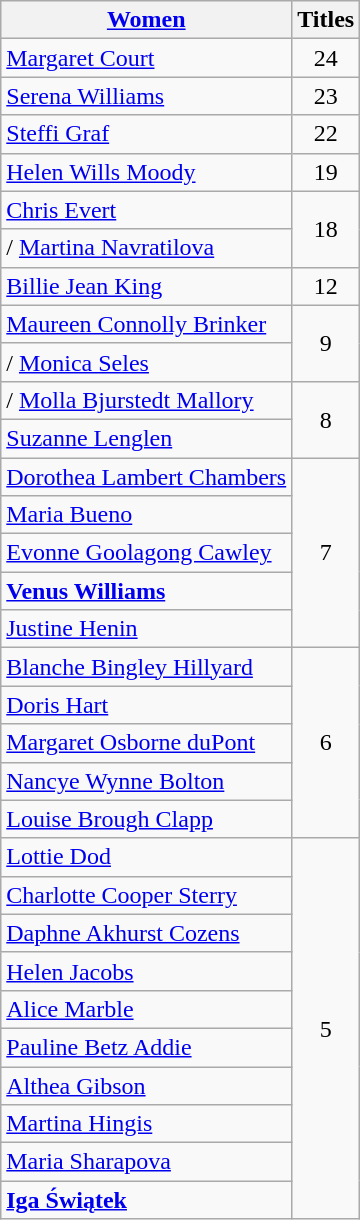<table class="wikitable">
<tr>
<th><a href='#'>Women</a></th>
<th>Titles</th>
</tr>
<tr>
<td> <a href='#'>Margaret Court</a></td>
<td style="text-align:center;">24</td>
</tr>
<tr>
<td> <a href='#'>Serena Williams</a></td>
<td style="text-align:center;">23</td>
</tr>
<tr>
<td> <a href='#'>Steffi Graf</a></td>
<td style="text-align:center;">22</td>
</tr>
<tr>
<td> <a href='#'>Helen Wills Moody</a></td>
<td style="text-align:center;">19</td>
</tr>
<tr>
<td> <a href='#'>Chris Evert</a></td>
<td style="text-align:center;" rowspan = 2>18</td>
</tr>
<tr>
<td>/ <a href='#'>Martina Navratilova</a></td>
</tr>
<tr>
<td> <a href='#'>Billie Jean King</a></td>
<td style="text-align:center;">12</td>
</tr>
<tr>
<td> <a href='#'>Maureen Connolly Brinker</a></td>
<td style="text-align:center;" rowspan = 2>9</td>
</tr>
<tr>
<td>/ <a href='#'>Monica Seles</a></td>
</tr>
<tr>
<td>/ <a href='#'>Molla Bjurstedt Mallory</a></td>
<td style="text-align:center;" rowspan = 2>8</td>
</tr>
<tr>
<td> <a href='#'>Suzanne Lenglen</a></td>
</tr>
<tr>
<td> <a href='#'>Dorothea Lambert Chambers</a></td>
<td style="text-align:center;" rowspan = 5>7</td>
</tr>
<tr>
<td> <a href='#'>Maria Bueno</a></td>
</tr>
<tr>
<td> <a href='#'>Evonne Goolagong Cawley</a></td>
</tr>
<tr>
<td> <strong><a href='#'>Venus Williams</a></strong></td>
</tr>
<tr>
<td> <a href='#'>Justine Henin</a></td>
</tr>
<tr>
<td> <a href='#'>Blanche Bingley Hillyard</a></td>
<td style="text-align:center;" rowspan = 5>6</td>
</tr>
<tr>
<td> <a href='#'>Doris Hart</a></td>
</tr>
<tr>
<td> <a href='#'>Margaret Osborne duPont</a></td>
</tr>
<tr>
<td> <a href='#'>Nancye Wynne Bolton</a></td>
</tr>
<tr>
<td> <a href='#'>Louise Brough Clapp</a></td>
</tr>
<tr>
<td> <a href='#'>Lottie Dod</a></td>
<td style="text-align:center;" rowspan = 10>5</td>
</tr>
<tr>
<td> <a href='#'>Charlotte Cooper Sterry</a></td>
</tr>
<tr>
<td> <a href='#'>Daphne Akhurst Cozens</a></td>
</tr>
<tr>
<td> <a href='#'>Helen Jacobs</a></td>
</tr>
<tr>
<td> <a href='#'>Alice Marble</a></td>
</tr>
<tr>
<td> <a href='#'>Pauline Betz Addie</a></td>
</tr>
<tr>
<td> <a href='#'>Althea Gibson</a></td>
</tr>
<tr>
<td> <a href='#'>Martina Hingis</a></td>
</tr>
<tr>
<td> <a href='#'>Maria Sharapova</a></td>
</tr>
<tr>
<td> <strong><a href='#'>Iga Świątek</a></strong></td>
</tr>
</table>
